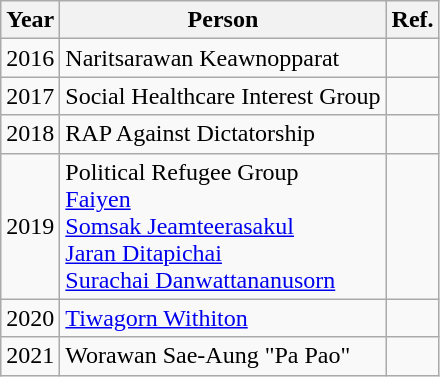<table class="wikitable sortable">
<tr>
<th>Year</th>
<th>Person</th>
<th>Ref.</th>
</tr>
<tr>
<td>2016</td>
<td>Naritsarawan Keawnopparat</td>
<td></td>
</tr>
<tr>
<td>2017</td>
<td>Social Healthcare Interest Group</td>
<td></td>
</tr>
<tr>
<td>2018</td>
<td>RAP Against Dictatorship</td>
<td></td>
</tr>
<tr>
<td>2019</td>
<td>Political Refugee Group<br><a href='#'>Faiyen</a><br><a href='#'>Somsak Jeamteerasakul</a><br><a href='#'>Jaran Ditapichai</a><br><a href='#'>Surachai Danwattananusorn</a></td>
<td></td>
</tr>
<tr>
<td>2020</td>
<td><a href='#'>Tiwagorn Withiton</a></td>
<td></td>
</tr>
<tr>
<td>2021</td>
<td>Worawan Sae-Aung "Pa Pao"</td>
<td></td>
</tr>
</table>
